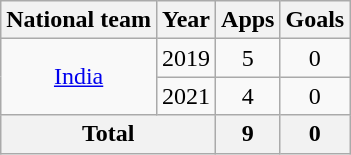<table class="wikitable" style="text-align: center;">
<tr>
<th>National team</th>
<th>Year</th>
<th>Apps</th>
<th>Goals</th>
</tr>
<tr>
<td rowspan="2"><a href='#'>India</a></td>
<td>2019</td>
<td>5</td>
<td>0</td>
</tr>
<tr>
<td>2021</td>
<td>4</td>
<td>0</td>
</tr>
<tr>
<th colspan="2">Total</th>
<th>9</th>
<th>0</th>
</tr>
</table>
